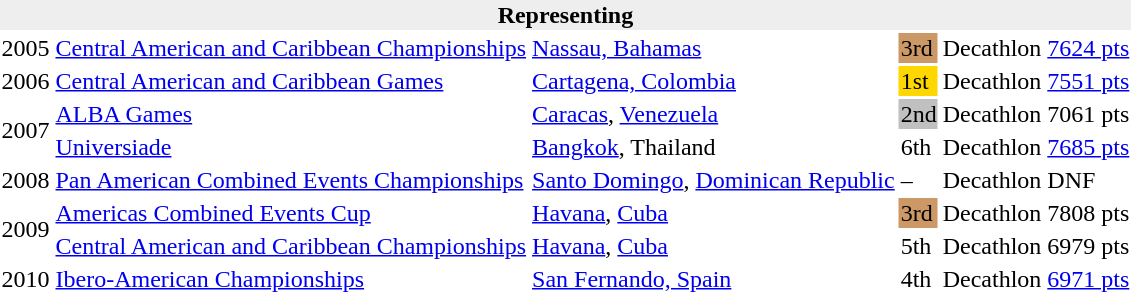<table>
<tr>
<th bgcolor="#eeeeee" colspan="6">Representing </th>
</tr>
<tr>
<td>2005</td>
<td><a href='#'>Central American and Caribbean Championships</a></td>
<td><a href='#'>Nassau, Bahamas</a></td>
<td bgcolor="cc9966">3rd</td>
<td>Decathlon</td>
<td><a href='#'>7624 pts</a></td>
</tr>
<tr>
<td>2006</td>
<td><a href='#'>Central American and Caribbean Games</a></td>
<td><a href='#'>Cartagena, Colombia</a></td>
<td bgcolor="gold">1st</td>
<td>Decathlon</td>
<td><a href='#'>7551 pts</a></td>
</tr>
<tr>
<td rowspan=2>2007</td>
<td><a href='#'>ALBA Games</a></td>
<td><a href='#'>Caracas</a>, <a href='#'>Venezuela</a></td>
<td bgcolor=silver>2nd</td>
<td>Decathlon</td>
<td>7061 pts</td>
</tr>
<tr>
<td><a href='#'>Universiade</a></td>
<td><a href='#'>Bangkok</a>, Thailand</td>
<td>6th</td>
<td>Decathlon</td>
<td><a href='#'>7685 pts</a></td>
</tr>
<tr>
<td>2008</td>
<td><a href='#'>Pan American Combined Events Championships</a></td>
<td><a href='#'>Santo Domingo</a>, <a href='#'>Dominican Republic</a></td>
<td>–</td>
<td>Decathlon</td>
<td>DNF</td>
</tr>
<tr>
<td rowspan=2>2009</td>
<td><a href='#'>Americas Combined Events Cup</a></td>
<td><a href='#'>Havana</a>, <a href='#'>Cuba</a></td>
<td bgcolor="cc9966">3rd</td>
<td>Decathlon</td>
<td>7808 pts</td>
</tr>
<tr>
<td><a href='#'>Central American and Caribbean Championships</a></td>
<td><a href='#'>Havana</a>, <a href='#'>Cuba</a></td>
<td>5th</td>
<td>Decathlon</td>
<td>6979 pts</td>
</tr>
<tr>
<td>2010</td>
<td><a href='#'>Ibero-American Championships</a></td>
<td><a href='#'>San Fernando, Spain</a></td>
<td>4th</td>
<td>Decathlon</td>
<td><a href='#'>6971 pts</a></td>
</tr>
</table>
